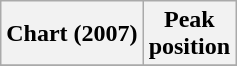<table class="wikitable sortable plainrowheaders" style="text-align:center">
<tr>
<th scope="col">Chart (2007)</th>
<th scope="col">Peak<br>position</th>
</tr>
<tr>
</tr>
</table>
